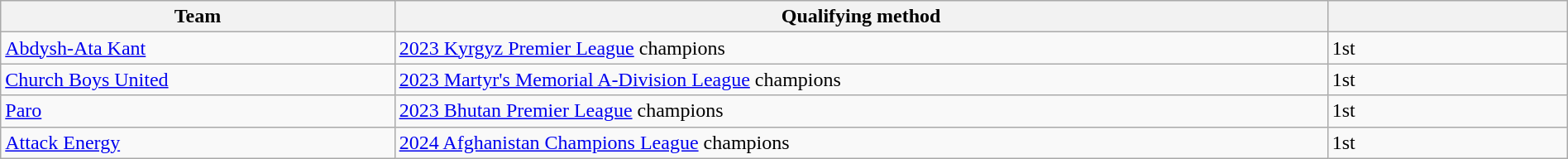<table class="wikitable" style="table-layout:fixed;width:100%;">
<tr>
<th width=25%>Team</th>
<th width=60%>Qualifying method</th>
<th width=15%> </th>
</tr>
<tr>
<td> <a href='#'>Abdysh-Ata Kant</a></td>
<td><a href='#'>2023 Kyrgyz Premier League</a> champions</td>
<td>1st</td>
</tr>
<tr>
<td> <a href='#'>Church Boys United</a></td>
<td><a href='#'>2023 Martyr's Memorial A-Division League</a> champions</td>
<td>1st</td>
</tr>
<tr>
<td> <a href='#'>Paro</a></td>
<td><a href='#'>2023 Bhutan Premier League</a> champions</td>
<td>1st</td>
</tr>
<tr>
<td> <a href='#'>Attack Energy</a></td>
<td><a href='#'>2024 Afghanistan Champions League</a> champions</td>
<td>1st</td>
</tr>
</table>
